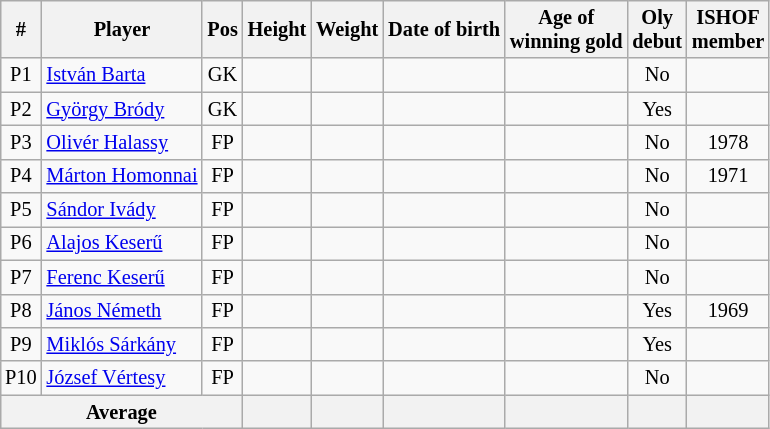<table class="wikitable sortable" style="text-align: center; font-size: 85%; margin-left: 1em;">
<tr>
<th>#</th>
<th>Player</th>
<th>Pos</th>
<th>Height</th>
<th>Weight</th>
<th>Date of birth</th>
<th>Age of<br>winning gold</th>
<th>Oly<br>debut</th>
<th>ISHOF<br>member</th>
</tr>
<tr>
<td>P1</td>
<td style="text-align: left;" data-sort-value="Barta, István"><a href='#'>István Barta</a></td>
<td>GK</td>
<td style="text-align: left;"></td>
<td style="text-align: right;"></td>
<td style="text-align: right;"></td>
<td style="text-align: left;"></td>
<td>No</td>
<td></td>
</tr>
<tr>
<td>P2</td>
<td style="text-align: left;" data-sort-value="Bródy, György"><a href='#'>György Bródy</a></td>
<td>GK</td>
<td style="text-align: left;"></td>
<td style="text-align: right;"></td>
<td style="text-align: right;"></td>
<td style="text-align: left;"></td>
<td>Yes</td>
<td></td>
</tr>
<tr>
<td>P3</td>
<td style="text-align: left;" data-sort-value="Halassy, Olivér"><a href='#'>Olivér Halassy</a></td>
<td>FP</td>
<td style="text-align: left;"></td>
<td style="text-align: right;"></td>
<td style="text-align: right;"></td>
<td style="text-align: left;"></td>
<td>No</td>
<td>1978</td>
</tr>
<tr>
<td>P4</td>
<td style="text-align: left;" data-sort-value="Homonnai, Márton"><a href='#'>Márton Homonnai</a></td>
<td>FP</td>
<td style="text-align: left;"></td>
<td style="text-align: right;"></td>
<td style="text-align: right;"></td>
<td style="text-align: left;"></td>
<td>No</td>
<td>1971</td>
</tr>
<tr>
<td>P5</td>
<td style="text-align: left;" data-sort-value="Ivády, Sándor"><a href='#'>Sándor Ivády</a></td>
<td>FP</td>
<td style="text-align: left;"></td>
<td style="text-align: right;"></td>
<td style="text-align: right;"></td>
<td style="text-align: left;"></td>
<td>No</td>
<td></td>
</tr>
<tr>
<td>P6</td>
<td style="text-align: left;" data-sort-value="Keserű, Alajos"><a href='#'>Alajos Keserű</a></td>
<td>FP</td>
<td style="text-align: left;"></td>
<td style="text-align: right;"></td>
<td style="text-align: right;"></td>
<td style="text-align: left;"></td>
<td>No</td>
<td></td>
</tr>
<tr>
<td>P7</td>
<td style="text-align: left;" data-sort-value="Keserű, Ferenc"><a href='#'>Ferenc Keserű</a></td>
<td>FP</td>
<td style="text-align: left;"></td>
<td style="text-align: right;"></td>
<td style="text-align: right;"></td>
<td style="text-align: left;"></td>
<td>No</td>
<td></td>
</tr>
<tr>
<td>P8</td>
<td style="text-align: left;" data-sort-value="Németh, János"><a href='#'>János Németh</a></td>
<td>FP</td>
<td style="text-align: left;"></td>
<td style="text-align: right;"></td>
<td style="text-align: right;"></td>
<td style="text-align: left;"></td>
<td>Yes</td>
<td>1969</td>
</tr>
<tr>
<td>P9</td>
<td style="text-align: left;" data-sort-value="Sárkány, Miklós"><a href='#'>Miklós Sárkány</a></td>
<td>FP</td>
<td style="text-align: left;"></td>
<td style="text-align: right;"></td>
<td style="text-align: right;"></td>
<td style="text-align: left;"></td>
<td>Yes</td>
<td></td>
</tr>
<tr>
<td>P10</td>
<td style="text-align: left;" data-sort-value="Vértesy, József"><a href='#'>József Vértesy</a></td>
<td>FP</td>
<td style="text-align: left;"></td>
<td style="text-align: right;"></td>
<td style="text-align: right;"></td>
<td style="text-align: left;"></td>
<td>No</td>
<td></td>
</tr>
<tr>
<th colspan="3">Average</th>
<th style="text-align: left;"></th>
<th style="text-align: right;"></th>
<th style="text-align: right;"></th>
<th style="text-align: left;"></th>
<th></th>
<th></th>
</tr>
</table>
